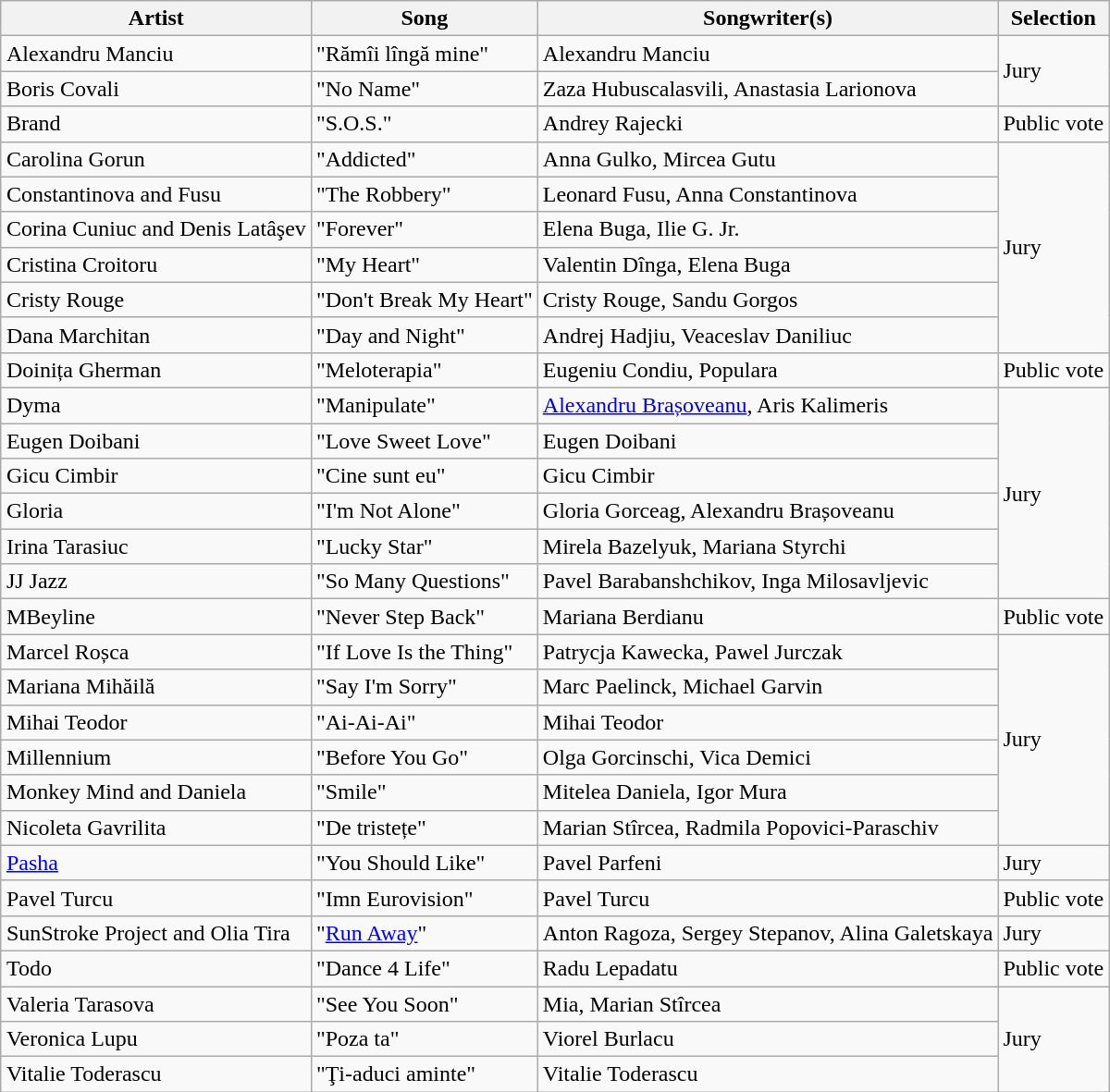<table class="sortable wikitable" style="margin: 1em auto 1em auto; text-align:left">
<tr>
<th>Artist</th>
<th>Song</th>
<th>Songwriter(s)</th>
<th>Selection</th>
</tr>
<tr>
<td>Alexandru Manciu</td>
<td>"Rămîi lîngă mine"</td>
<td>Alexandru Manciu</td>
<td rowspan="2">Jury</td>
</tr>
<tr>
<td>Boris Covali</td>
<td>"No Name"</td>
<td>Zaza Hubuscalasvili, Anastasia Larionova</td>
</tr>
<tr>
<td>Brand</td>
<td>"S.O.S."</td>
<td>Andrey Rajecki</td>
<td>Public vote</td>
</tr>
<tr>
<td>Carolina Gorun</td>
<td>"Addicted"</td>
<td>Anna Gulko, Mircea Gutu</td>
<td rowspan="6">Jury</td>
</tr>
<tr>
<td>Constantinova and Fusu</td>
<td>"The Robbery"</td>
<td>Leonard Fusu, Anna Constantinova</td>
</tr>
<tr>
<td>Corina Cuniuc and Denis Latâşev</td>
<td>"Forever"</td>
<td>Elena Buga, Ilie G. Jr.</td>
</tr>
<tr>
<td>Cristina Croitoru</td>
<td>"My Heart"</td>
<td>Valentin Dînga, Elena Buga</td>
</tr>
<tr>
<td>Cristy Rouge</td>
<td>"Don't Break My Heart"</td>
<td>Cristy Rouge, Sandu Gorgos</td>
</tr>
<tr>
<td>Dana Marchitan</td>
<td>"Day and Night"</td>
<td>Andrej Hadjiu, Veaceslav Daniliuc</td>
</tr>
<tr>
<td>Doinița Gherman</td>
<td>"Meloterapia"</td>
<td>Eugeniu Condiu, Populara</td>
<td>Public vote</td>
</tr>
<tr>
<td>Dyma</td>
<td>"Manipulate"</td>
<td><a href='#'>Alexandru Brașoveanu</a>, Aris Kalimeris</td>
<td rowspan="6">Jury</td>
</tr>
<tr>
<td>Eugen Doibani</td>
<td>"Love Sweet Love"</td>
<td>Eugen Doibani</td>
</tr>
<tr>
<td>Gicu Cimbir</td>
<td>"Cine sunt eu"</td>
<td>Gicu Cimbir</td>
</tr>
<tr>
<td>Gloria</td>
<td>"I'm Not Alone"</td>
<td>Gloria Gorceag, Alexandru Brașoveanu</td>
</tr>
<tr>
<td>Irina Tarasiuc</td>
<td>"Lucky Star"</td>
<td>Mirela Bazelyuk, Mariana Styrchi</td>
</tr>
<tr>
<td>JJ Jazz</td>
<td>"So Many Questions"</td>
<td>Pavel Barabanshchikov, Inga Milosavljevic</td>
</tr>
<tr>
<td>MBeyline</td>
<td>"Never Step Back"</td>
<td>Mariana Berdianu</td>
<td>Public vote</td>
</tr>
<tr>
<td>Marcel Roșca</td>
<td>"If Love Is the Thing"</td>
<td>Patrycja Kawecka, Pawel Jurczak</td>
<td rowspan="6">Jury</td>
</tr>
<tr>
<td>Mariana Mihăilă</td>
<td>"Say I'm Sorry"</td>
<td>Marc Paelinck, Michael Garvin</td>
</tr>
<tr>
<td>Mihai Teodor</td>
<td>"Ai-Ai-Ai"</td>
<td>Mihai Teodor</td>
</tr>
<tr>
<td>Millennium</td>
<td>"Before You Go"</td>
<td>Olga Gorcinschi, Vica Demici</td>
</tr>
<tr>
<td>Monkey Mind and Daniela</td>
<td>"Smile"</td>
<td>Mitelea Daniela, Igor Mura</td>
</tr>
<tr>
<td>Nicoleta Gavrilita</td>
<td>"De tristețe"</td>
<td>Marian Stîrcea, Radmila Popovici-Paraschiv</td>
</tr>
<tr>
<td><a href='#'>Pasha</a></td>
<td>"You Should Like"</td>
<td>Pavel Parfeni</td>
<td>Jury</td>
</tr>
<tr>
<td>Pavel Turcu</td>
<td>"Imn Eurovision"</td>
<td>Pavel Turcu</td>
<td>Public vote</td>
</tr>
<tr>
<td>SunStroke Project and Olia Tira</td>
<td>"<a href='#'>Run Away</a>"</td>
<td>Anton Ragoza, Sergey Stepanov, Alina Galetskaya</td>
<td>Jury</td>
</tr>
<tr>
<td>Todo</td>
<td>"Dance 4 Life"</td>
<td>Radu Lepadatu</td>
<td>Public vote</td>
</tr>
<tr>
<td>Valeria Tarasova</td>
<td>"See You Soon"</td>
<td>Mia, Marian Stîrcea</td>
<td rowspan="3">Jury</td>
</tr>
<tr>
<td>Veronica Lupu</td>
<td>"Poza ta"</td>
<td>Viorel Burlacu</td>
</tr>
<tr>
<td>Vitalie Toderascu</td>
<td>"Ţi-aduci aminte"</td>
<td>Vitalie Toderascu</td>
</tr>
</table>
